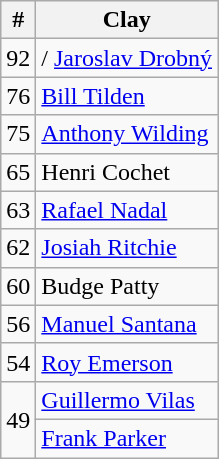<table class=wikitable style="display:inline-table;">
<tr>
<th>#</th>
<th>Clay</th>
</tr>
<tr>
<td>92</td>
<td>/ <a href='#'>Jaroslav Drobný</a></td>
</tr>
<tr>
<td>76</td>
<td> <a href='#'>Bill Tilden</a></td>
</tr>
<tr>
<td>75</td>
<td> <a href='#'>Anthony Wilding</a></td>
</tr>
<tr>
<td>65</td>
<td> Henri Cochet</td>
</tr>
<tr>
<td>63</td>
<td> <a href='#'>Rafael Nadal</a></td>
</tr>
<tr>
<td>62</td>
<td> <a href='#'>Josiah Ritchie</a></td>
</tr>
<tr>
<td>60</td>
<td> Budge Patty</td>
</tr>
<tr>
<td>56</td>
<td> <a href='#'>Manuel Santana</a></td>
</tr>
<tr>
<td>54</td>
<td> <a href='#'>Roy Emerson</a></td>
</tr>
<tr>
<td rowspan="2">49</td>
<td> <a href='#'>Guillermo Vilas</a></td>
</tr>
<tr>
<td> <a href='#'>Frank Parker</a></td>
</tr>
</table>
